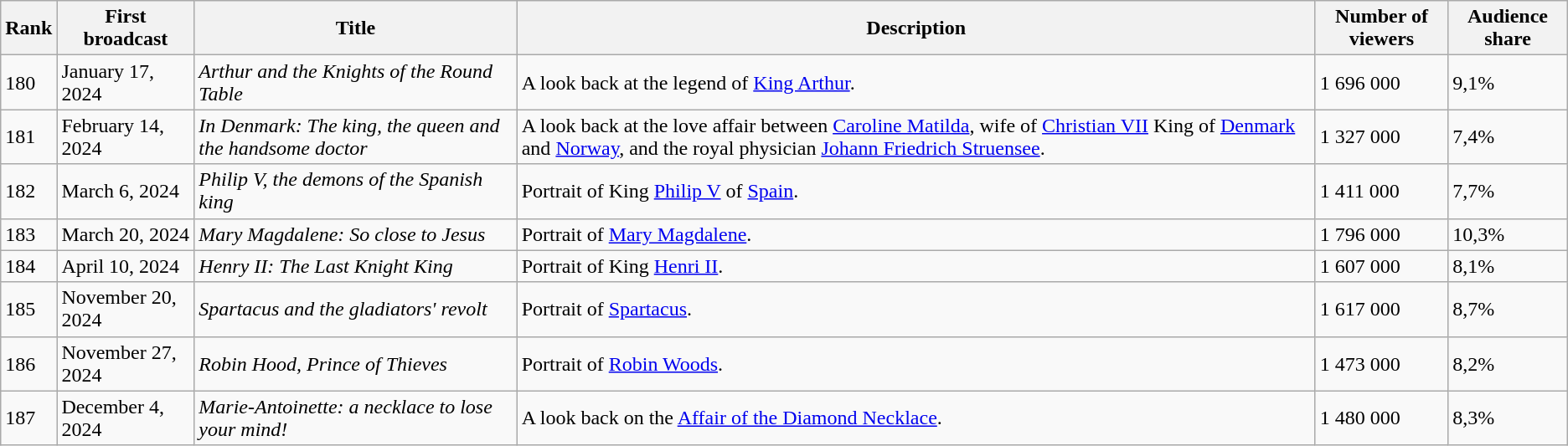<table class="wikitable">
<tr>
<th>Rank</th>
<th>First broadcast</th>
<th>Title</th>
<th>Description</th>
<th>Number of viewers</th>
<th>Audience share</th>
</tr>
<tr>
<td>180</td>
<td>January 17, 2024</td>
<td><em>Arthur and the Knights of the Round Table</em></td>
<td>A look back at the legend of <a href='#'>King Arthur</a>.</td>
<td>1 696 000</td>
<td>9,1%</td>
</tr>
<tr>
<td>181</td>
<td>February 14, 2024</td>
<td><em>In Denmark: The king, the queen and the handsome doctor</em></td>
<td>A look back at the love affair between <a href='#'>Caroline Matilda</a>, wife of <a href='#'>Christian VII</a> King of <a href='#'>Denmark</a> and <a href='#'>Norway</a>, and the royal physician <a href='#'>Johann Friedrich Struensee</a>.</td>
<td>1 327 000</td>
<td>7,4%</td>
</tr>
<tr>
<td>182</td>
<td>March 6, 2024</td>
<td><em>Philip V, the demons of the Spanish king</em></td>
<td>Portrait of King <a href='#'>Philip V</a> of <a href='#'>Spain</a>.</td>
<td>1 411 000</td>
<td>7,7%</td>
</tr>
<tr>
<td>183</td>
<td>March 20, 2024</td>
<td><em>Mary Magdalene: So close to Jesus</em></td>
<td>Portrait of <a href='#'>Mary Magdalene</a>.</td>
<td>1 796 000</td>
<td>10,3%</td>
</tr>
<tr>
<td>184</td>
<td>April 10, 2024</td>
<td><em>Henry II: The Last Knight King</em></td>
<td>Portrait of King <a href='#'>Henri II</a>.</td>
<td>1 607 000</td>
<td>8,1%</td>
</tr>
<tr>
<td>185</td>
<td>November 20, 2024</td>
<td><em>Spartacus and the gladiators' revolt</em></td>
<td>Portrait of <a href='#'>Spartacus</a>.</td>
<td>1 617 000</td>
<td>8,7%</td>
</tr>
<tr>
<td>186</td>
<td>November 27, 2024</td>
<td><em>Robin Hood, Prince of Thieves</em></td>
<td>Portrait of <a href='#'>Robin Woods</a>.</td>
<td>1 473 000</td>
<td>8,2%</td>
</tr>
<tr>
<td>187</td>
<td>December 4, 2024</td>
<td><em>Marie-Antoinette: a necklace to lose your mind!</em></td>
<td>A look back on the <a href='#'>Affair of the Diamond Necklace</a>.</td>
<td>1 480 000</td>
<td>8,3%</td>
</tr>
</table>
